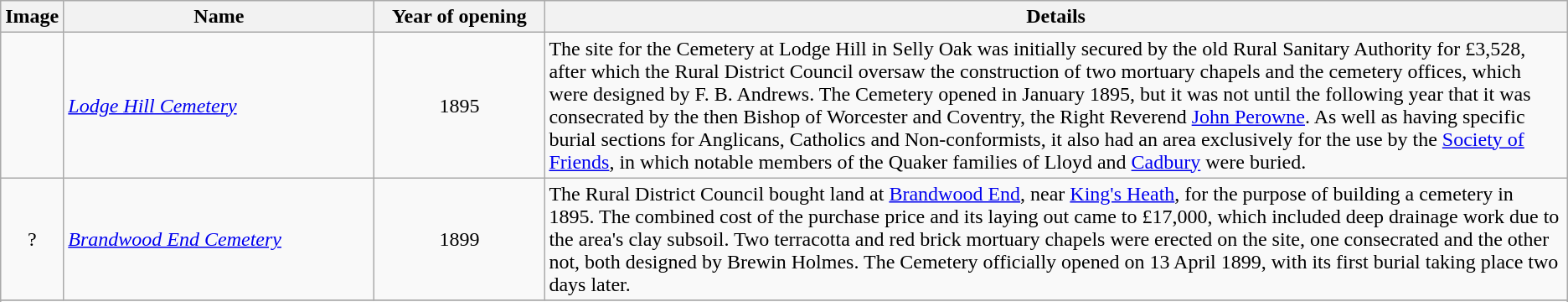<table class="wikitable unsortable">
<tr>
<th>Image</th>
<th style="width: 15em">Name</th>
<th style="width: 8em">Year of opening</th>
<th>Details</th>
</tr>
<tr>
<td align="center"></td>
<td><em><a href='#'>Lodge Hill Cemetery</a></em></td>
<td align="center">1895</td>
<td>The site for the Cemetery at Lodge Hill in Selly Oak was initially secured by the old Rural Sanitary Authority for £3,528, after which the Rural District Council oversaw the construction of two mortuary chapels and the cemetery offices, which were designed by F. B. Andrews. The Cemetery opened in January 1895, but it was not until the following year that it was consecrated by the then Bishop of Worcester and Coventry, the Right Reverend <a href='#'>John Perowne</a>.  As well as having specific burial sections for Anglicans, Catholics and Non-conformists, it also had an area exclusively for the use by the <a href='#'>Society of Friends</a>, in which notable members of the Quaker families of Lloyd and <a href='#'>Cadbury</a> were buried.</td>
</tr>
<tr>
<td align="center">?</td>
<td><em><a href='#'>Brandwood End Cemetery</a></em></td>
<td align="center">1899</td>
<td>The Rural District Council bought land at <a href='#'>Brandwood End</a>, near <a href='#'>King's Heath</a>, for the purpose of building a cemetery in 1895.  The combined cost of the purchase price and its laying out came to £17,000, which included deep drainage work due to the area's clay subsoil.  Two terracotta and red brick mortuary chapels were erected on the site, one consecrated and the other not, both designed by Brewin Holmes. The Cemetery officially opened on 13 April 1899, with its first burial taking place two days later.</td>
</tr>
<tr>
</tr>
<tr>
</tr>
</table>
